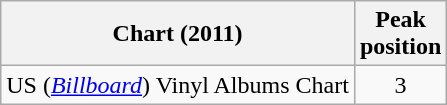<table class="wikitable sortable">
<tr>
<th>Chart (2011)</th>
<th>Peak<br>position</th>
</tr>
<tr>
<td>US (<em><a href='#'>Billboard</a></em>) Vinyl Albums Chart</td>
<td align="center">3</td>
</tr>
</table>
